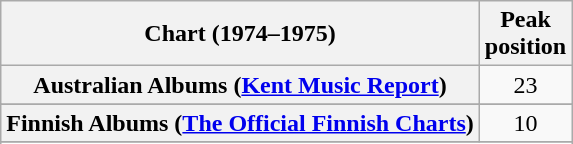<table class="wikitable sortable plainrowheaders">
<tr>
<th>Chart (1974–1975)</th>
<th>Peak<br>position</th>
</tr>
<tr>
<th scope="row">Australian Albums (<a href='#'>Kent Music Report</a>)</th>
<td align="center">23</td>
</tr>
<tr>
</tr>
<tr>
<th scope="row">Finnish Albums (<a href='#'>The Official Finnish Charts</a>)</th>
<td align="center">10</td>
</tr>
<tr>
</tr>
<tr>
</tr>
<tr>
</tr>
</table>
